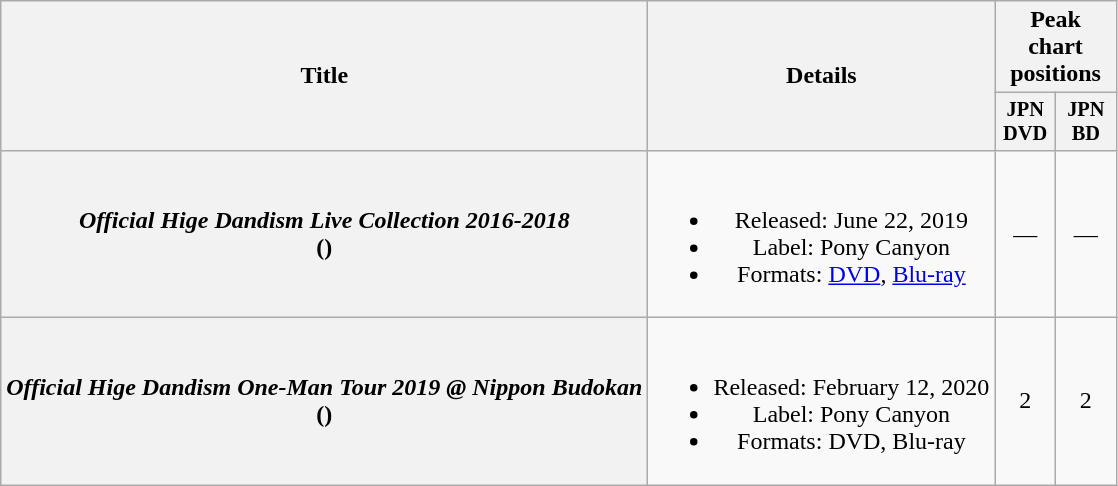<table class="wikitable plainrowheaders" style="text-align:center;">
<tr>
<th scope="col" rowspan="2">Title</th>
<th scope="col" rowspan="2">Details</th>
<th scope="col" colspan="2">Peak<br>chart<br>positions</th>
</tr>
<tr>
<th scope="col" style="width:2.5em;font-size:85%;">JPN<br>DVD<br></th>
<th scope="col" style="width:2.5em;font-size:85%;">JPN<br>BD<br></th>
</tr>
<tr>
<th scope="row"><em>Official Hige Dandism Live Collection 2016-2018</em><br>()</th>
<td><br><ul><li>Released: June 22, 2019</li><li>Label: Pony Canyon</li><li>Formats: <a href='#'>DVD</a>, <a href='#'>Blu-ray</a></li></ul></td>
<td>—</td>
<td>—</td>
</tr>
<tr>
<th scope="row"><em>Official Hige Dandism One-Man Tour 2019 @ Nippon Budokan</em><br>()</th>
<td><br><ul><li>Released: February 12, 2020</li><li>Label: Pony Canyon</li><li>Formats: DVD, Blu-ray</li></ul></td>
<td>2</td>
<td>2</td>
</tr>
</table>
